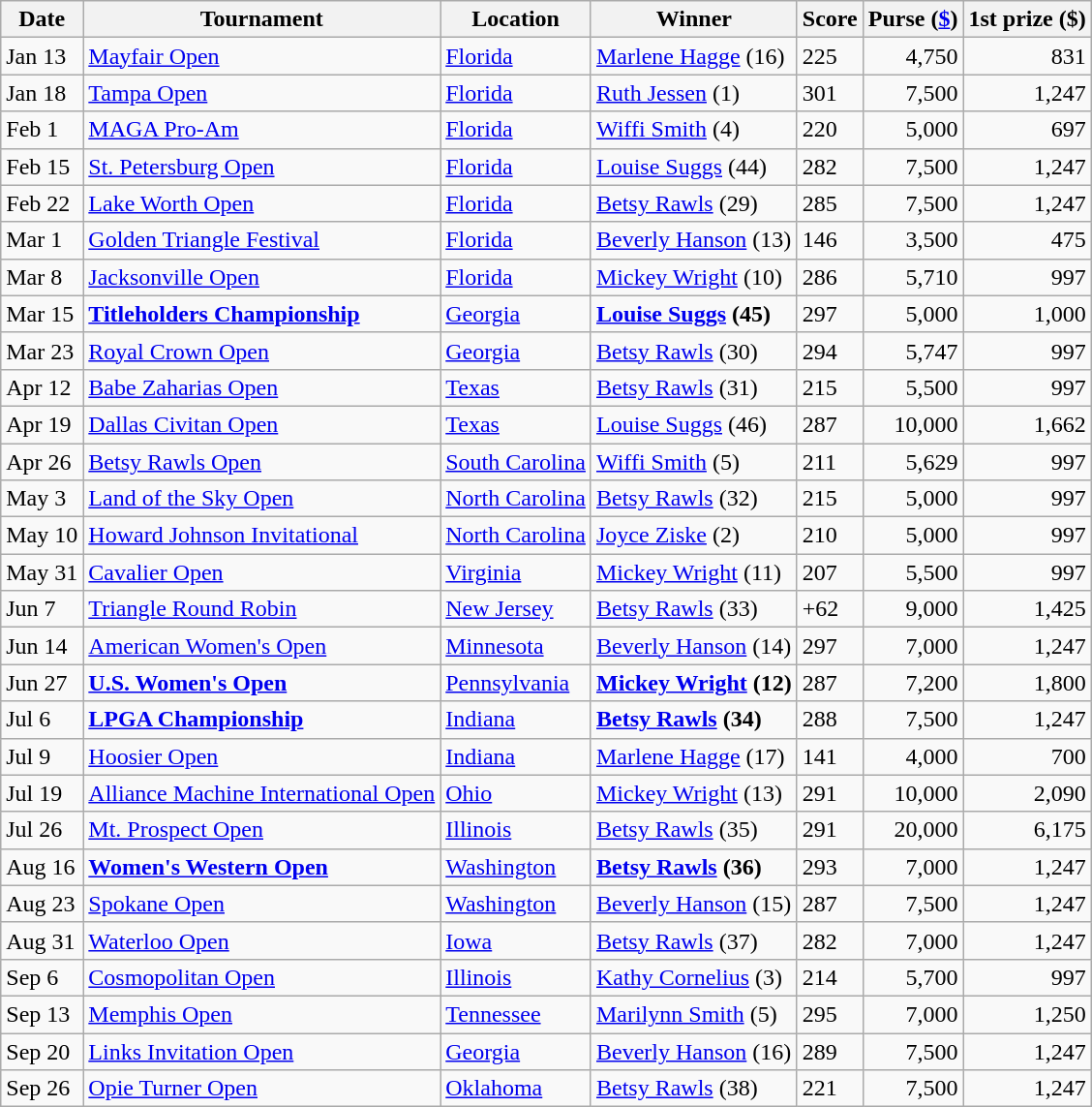<table class="wikitable sortable">
<tr>
<th>Date</th>
<th>Tournament</th>
<th>Location</th>
<th>Winner</th>
<th>Score</th>
<th>Purse (<a href='#'>$</a>)</th>
<th>1st prize ($)</th>
</tr>
<tr>
<td>Jan 13</td>
<td><a href='#'>Mayfair Open</a></td>
<td><a href='#'>Florida</a></td>
<td> <a href='#'>Marlene Hagge</a> (16)</td>
<td>225</td>
<td align=right>4,750</td>
<td align=right>831</td>
</tr>
<tr>
<td>Jan 18</td>
<td><a href='#'>Tampa Open</a></td>
<td><a href='#'>Florida</a></td>
<td> <a href='#'>Ruth Jessen</a> (1)</td>
<td>301</td>
<td align=right>7,500</td>
<td align=right>1,247</td>
</tr>
<tr>
<td>Feb 1</td>
<td><a href='#'>MAGA Pro-Am</a></td>
<td><a href='#'>Florida</a></td>
<td> <a href='#'>Wiffi Smith</a> (4)</td>
<td>220</td>
<td align=right>5,000</td>
<td align=right>697</td>
</tr>
<tr>
<td>Feb 15</td>
<td><a href='#'>St. Petersburg Open</a></td>
<td><a href='#'>Florida</a></td>
<td> <a href='#'>Louise Suggs</a> (44)</td>
<td>282</td>
<td align=right>7,500</td>
<td align=right>1,247</td>
</tr>
<tr>
<td>Feb 22</td>
<td><a href='#'>Lake Worth Open</a></td>
<td><a href='#'>Florida</a></td>
<td> <a href='#'>Betsy Rawls</a> (29)</td>
<td>285</td>
<td align=right>7,500</td>
<td align=right>1,247</td>
</tr>
<tr>
<td>Mar 1</td>
<td><a href='#'>Golden Triangle Festival</a></td>
<td><a href='#'>Florida</a></td>
<td> <a href='#'>Beverly Hanson</a> (13)</td>
<td>146</td>
<td align=right>3,500</td>
<td align=right>475</td>
</tr>
<tr>
<td>Mar 8</td>
<td><a href='#'>Jacksonville Open</a></td>
<td><a href='#'>Florida</a></td>
<td> <a href='#'>Mickey Wright</a> (10)</td>
<td>286</td>
<td align=right>5,710</td>
<td align=right>997</td>
</tr>
<tr>
<td>Mar 15</td>
<td><strong><a href='#'>Titleholders Championship</a></strong></td>
<td><a href='#'>Georgia</a></td>
<td> <strong><a href='#'>Louise Suggs</a> (45)</strong></td>
<td>297</td>
<td align=right>5,000</td>
<td align=right>1,000</td>
</tr>
<tr>
<td>Mar 23</td>
<td><a href='#'>Royal Crown Open</a></td>
<td><a href='#'>Georgia</a></td>
<td> <a href='#'>Betsy Rawls</a> (30)</td>
<td>294</td>
<td align=right>5,747</td>
<td align=right>997</td>
</tr>
<tr>
<td>Apr 12</td>
<td><a href='#'>Babe Zaharias Open</a></td>
<td><a href='#'>Texas</a></td>
<td> <a href='#'>Betsy Rawls</a> (31)</td>
<td>215</td>
<td align=right>5,500</td>
<td align=right>997</td>
</tr>
<tr>
<td>Apr 19</td>
<td><a href='#'>Dallas Civitan Open</a></td>
<td><a href='#'>Texas</a></td>
<td> <a href='#'>Louise Suggs</a> (46)</td>
<td>287</td>
<td align=right>10,000</td>
<td align=right>1,662</td>
</tr>
<tr>
<td>Apr 26</td>
<td><a href='#'>Betsy Rawls Open</a></td>
<td><a href='#'>South Carolina</a></td>
<td> <a href='#'>Wiffi Smith</a> (5)</td>
<td>211</td>
<td align=right>5,629</td>
<td align=right>997</td>
</tr>
<tr>
<td>May 3</td>
<td><a href='#'>Land of the Sky Open</a></td>
<td><a href='#'>North Carolina</a></td>
<td> <a href='#'>Betsy Rawls</a> (32)</td>
<td>215</td>
<td align=right>5,000</td>
<td align=right>997</td>
</tr>
<tr>
<td>May 10</td>
<td><a href='#'>Howard Johnson Invitational</a></td>
<td><a href='#'>North Carolina</a></td>
<td> <a href='#'>Joyce Ziske</a> (2)</td>
<td>210</td>
<td align=right>5,000</td>
<td align=right>997</td>
</tr>
<tr>
<td>May 31</td>
<td><a href='#'>Cavalier Open</a></td>
<td><a href='#'>Virginia</a></td>
<td> <a href='#'>Mickey Wright</a> (11)</td>
<td>207</td>
<td align=right>5,500</td>
<td align=right>997</td>
</tr>
<tr>
<td>Jun 7</td>
<td><a href='#'>Triangle Round Robin</a></td>
<td><a href='#'>New Jersey</a></td>
<td> <a href='#'>Betsy Rawls</a> (33)</td>
<td>+62</td>
<td align=right>9,000</td>
<td align=right>1,425</td>
</tr>
<tr>
<td>Jun 14</td>
<td><a href='#'>American Women's Open</a></td>
<td><a href='#'>Minnesota</a></td>
<td> <a href='#'>Beverly Hanson</a> (14)</td>
<td>297</td>
<td align=right>7,000</td>
<td align=right>1,247</td>
</tr>
<tr>
<td>Jun 27</td>
<td><strong><a href='#'>U.S. Women's Open</a></strong></td>
<td><a href='#'>Pennsylvania</a></td>
<td> <strong><a href='#'>Mickey Wright</a> (12)</strong></td>
<td>287</td>
<td align=right>7,200</td>
<td align=right>1,800</td>
</tr>
<tr>
<td>Jul 6</td>
<td><strong><a href='#'>LPGA Championship</a></strong></td>
<td><a href='#'>Indiana</a></td>
<td> <strong><a href='#'>Betsy Rawls</a> (34)</strong></td>
<td>288</td>
<td align=right>7,500</td>
<td align=right>1,247</td>
</tr>
<tr>
<td>Jul 9</td>
<td><a href='#'>Hoosier Open</a></td>
<td><a href='#'>Indiana</a></td>
<td> <a href='#'>Marlene Hagge</a> (17)</td>
<td>141</td>
<td align=right>4,000</td>
<td align=right>700</td>
</tr>
<tr>
<td>Jul 19</td>
<td><a href='#'>Alliance Machine International Open</a></td>
<td><a href='#'>Ohio</a></td>
<td> <a href='#'>Mickey Wright</a> (13)</td>
<td>291</td>
<td align=right>10,000</td>
<td align=right>2,090</td>
</tr>
<tr>
<td>Jul 26</td>
<td><a href='#'>Mt. Prospect Open</a></td>
<td><a href='#'>Illinois</a></td>
<td> <a href='#'>Betsy Rawls</a> (35)</td>
<td>291</td>
<td align=right>20,000</td>
<td align=right>6,175</td>
</tr>
<tr>
<td>Aug 16</td>
<td><strong><a href='#'>Women's Western Open</a></strong></td>
<td><a href='#'>Washington</a></td>
<td> <strong><a href='#'>Betsy Rawls</a> (36)</strong></td>
<td>293</td>
<td align=right>7,000</td>
<td align=right>1,247</td>
</tr>
<tr>
<td>Aug 23</td>
<td><a href='#'>Spokane Open</a></td>
<td><a href='#'>Washington</a></td>
<td> <a href='#'>Beverly Hanson</a> (15)</td>
<td>287</td>
<td align=right>7,500</td>
<td align=right>1,247</td>
</tr>
<tr>
<td>Aug 31</td>
<td><a href='#'>Waterloo Open</a></td>
<td><a href='#'>Iowa</a></td>
<td> <a href='#'>Betsy Rawls</a> (37)</td>
<td>282</td>
<td align=right>7,000</td>
<td align=right>1,247</td>
</tr>
<tr>
<td>Sep 6</td>
<td><a href='#'>Cosmopolitan Open</a></td>
<td><a href='#'>Illinois</a></td>
<td> <a href='#'>Kathy Cornelius</a> (3)</td>
<td>214</td>
<td align=right>5,700</td>
<td align=right>997</td>
</tr>
<tr>
<td>Sep 13</td>
<td><a href='#'>Memphis Open</a></td>
<td><a href='#'>Tennessee</a></td>
<td> <a href='#'>Marilynn Smith</a> (5)</td>
<td>295</td>
<td align=right>7,000</td>
<td align=right>1,250</td>
</tr>
<tr>
<td>Sep 20</td>
<td><a href='#'>Links Invitation Open</a></td>
<td><a href='#'>Georgia</a></td>
<td> <a href='#'>Beverly Hanson</a> (16)</td>
<td>289</td>
<td align=right>7,500</td>
<td align=right>1,247</td>
</tr>
<tr>
<td>Sep 26</td>
<td><a href='#'>Opie Turner Open</a></td>
<td><a href='#'>Oklahoma</a></td>
<td> <a href='#'>Betsy Rawls</a> (38)</td>
<td>221</td>
<td align=right>7,500</td>
<td align=right>1,247</td>
</tr>
</table>
